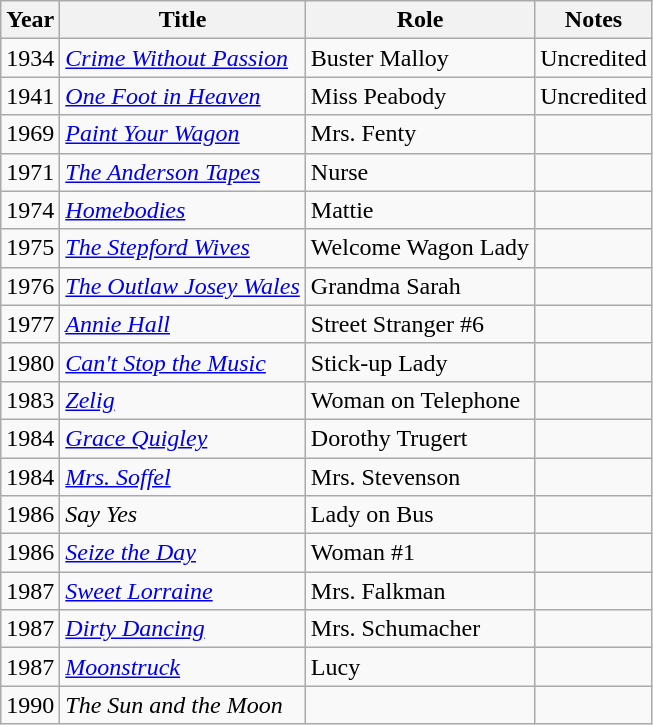<table class="wikitable sortable">
<tr>
<th>Year</th>
<th>Title</th>
<th>Role</th>
<th>Notes</th>
</tr>
<tr>
<td>1934</td>
<td><em><a href='#'>Crime Without Passion</a></em></td>
<td>Buster Malloy</td>
<td>Uncredited</td>
</tr>
<tr>
<td>1941</td>
<td><em><a href='#'>One Foot in Heaven</a></em></td>
<td>Miss Peabody</td>
<td>Uncredited</td>
</tr>
<tr>
<td>1969</td>
<td><em><a href='#'>Paint Your Wagon</a></em></td>
<td>Mrs. Fenty</td>
<td></td>
</tr>
<tr>
<td>1971</td>
<td><em><a href='#'>The Anderson Tapes</a></em></td>
<td>Nurse</td>
<td></td>
</tr>
<tr>
<td>1974</td>
<td><em><a href='#'>Homebodies</a></em></td>
<td>Mattie</td>
<td></td>
</tr>
<tr>
<td>1975</td>
<td><em><a href='#'>The Stepford Wives</a></em></td>
<td>Welcome Wagon Lady</td>
<td></td>
</tr>
<tr>
<td>1976</td>
<td><em><a href='#'>The Outlaw Josey Wales</a></em></td>
<td>Grandma Sarah</td>
<td></td>
</tr>
<tr>
<td>1977</td>
<td><em><a href='#'>Annie Hall</a></em></td>
<td>Street Stranger #6</td>
<td></td>
</tr>
<tr>
<td>1980</td>
<td><em><a href='#'>Can't Stop the Music</a></em></td>
<td>Stick-up Lady</td>
<td></td>
</tr>
<tr>
<td>1983</td>
<td><em><a href='#'>Zelig</a></em></td>
<td>Woman on Telephone</td>
<td></td>
</tr>
<tr>
<td>1984</td>
<td><em><a href='#'>Grace Quigley</a></em></td>
<td>Dorothy Trugert</td>
<td></td>
</tr>
<tr>
<td>1984</td>
<td><em><a href='#'>Mrs. Soffel</a></em></td>
<td>Mrs. Stevenson</td>
<td></td>
</tr>
<tr>
<td>1986</td>
<td><em>Say Yes</em></td>
<td>Lady on Bus</td>
<td></td>
</tr>
<tr>
<td>1986</td>
<td><em><a href='#'>Seize the Day</a></em></td>
<td>Woman #1</td>
<td></td>
</tr>
<tr>
<td>1987</td>
<td><em><a href='#'>Sweet Lorraine</a></em></td>
<td>Mrs. Falkman</td>
<td></td>
</tr>
<tr>
<td>1987</td>
<td><em><a href='#'>Dirty Dancing</a></em></td>
<td>Mrs. Schumacher</td>
<td></td>
</tr>
<tr>
<td>1987</td>
<td><em><a href='#'>Moonstruck</a></em></td>
<td>Lucy</td>
<td></td>
</tr>
<tr>
<td>1990</td>
<td><em>The Sun and the Moon</em></td>
<td></td>
<td></td>
</tr>
</table>
